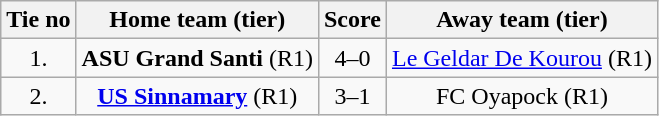<table class="wikitable" style="text-align: center">
<tr>
<th>Tie no</th>
<th>Home team (tier)</th>
<th>Score</th>
<th>Away team (tier)</th>
</tr>
<tr>
<td>1.</td>
<td> <strong>ASU Grand Santi</strong> (R1)</td>
<td>4–0</td>
<td><a href='#'>Le Geldar De Kourou</a> (R1) </td>
</tr>
<tr>
<td>2.</td>
<td> <strong><a href='#'>US Sinnamary</a></strong> (R1)</td>
<td>3–1</td>
<td>FC Oyapock (R1) </td>
</tr>
</table>
